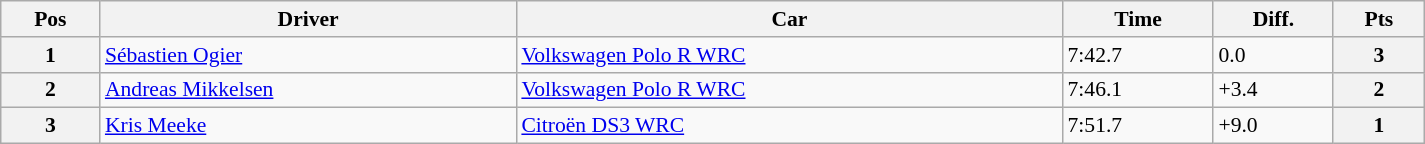<table class="wikitable" width=80% style="text-align: left; font-size: 90%; max-width: 950px;">
<tr>
<th>Pos</th>
<th>Driver</th>
<th>Car</th>
<th>Time</th>
<th>Diff.</th>
<th>Pts</th>
</tr>
<tr>
<th>1</th>
<td> <a href='#'>Sébastien Ogier</a></td>
<td><a href='#'>Volkswagen Polo R WRC</a></td>
<td>7:42.7</td>
<td>0.0</td>
<th><strong>3</strong></th>
</tr>
<tr>
<th>2</th>
<td> <a href='#'>Andreas Mikkelsen</a></td>
<td><a href='#'>Volkswagen Polo R WRC</a></td>
<td>7:46.1</td>
<td>+3.4</td>
<th><strong>2</strong></th>
</tr>
<tr>
<th>3</th>
<td> <a href='#'>Kris Meeke</a></td>
<td><a href='#'>Citroën DS3 WRC</a></td>
<td>7:51.7</td>
<td>+9.0</td>
<th><strong>1</strong></th>
</tr>
</table>
